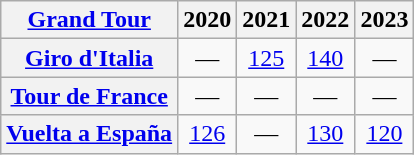<table class="wikitable plainrowheaders">
<tr>
<th scope="col"><a href='#'>Grand Tour</a></th>
<th scope="col">2020</th>
<th scope="col">2021</th>
<th scope="col">2022</th>
<th scope="col">2023</th>
</tr>
<tr style="text-align:center;">
<th scope="row"> <a href='#'>Giro d'Italia</a></th>
<td>—</td>
<td><a href='#'>125</a></td>
<td><a href='#'>140</a></td>
<td>—</td>
</tr>
<tr style="text-align:center;">
<th scope="row"> <a href='#'>Tour de France</a></th>
<td>—</td>
<td>—</td>
<td>—</td>
<td>—</td>
</tr>
<tr style="text-align:center;">
<th scope="row"> <a href='#'>Vuelta a España</a></th>
<td><a href='#'>126</a></td>
<td>—</td>
<td><a href='#'>130</a></td>
<td><a href='#'>120</a></td>
</tr>
</table>
